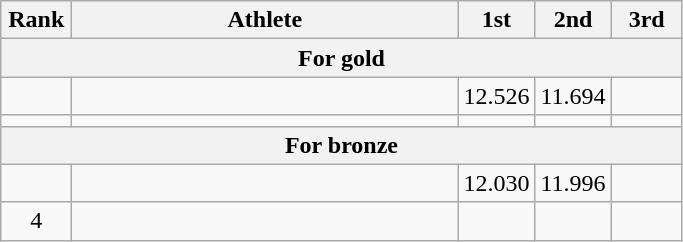<table class=wikitable style="text-align:center">
<tr>
<th width=40>Rank</th>
<th width=250>Athlete</th>
<th width=40>1st</th>
<th width=40>2nd</th>
<th width=40>3rd</th>
</tr>
<tr>
<th colspan=5>For gold</th>
</tr>
<tr>
<td></td>
<td align=left></td>
<td>12.526</td>
<td>11.694</td>
<td></td>
</tr>
<tr>
<td></td>
<td align=left></td>
<td></td>
<td></td>
<td></td>
</tr>
<tr>
<th colspan=5>For bronze</th>
</tr>
<tr>
<td></td>
<td align=left></td>
<td>12.030</td>
<td>11.996</td>
<td></td>
</tr>
<tr>
<td>4</td>
<td align=left></td>
<td></td>
<td></td>
<td></td>
</tr>
</table>
